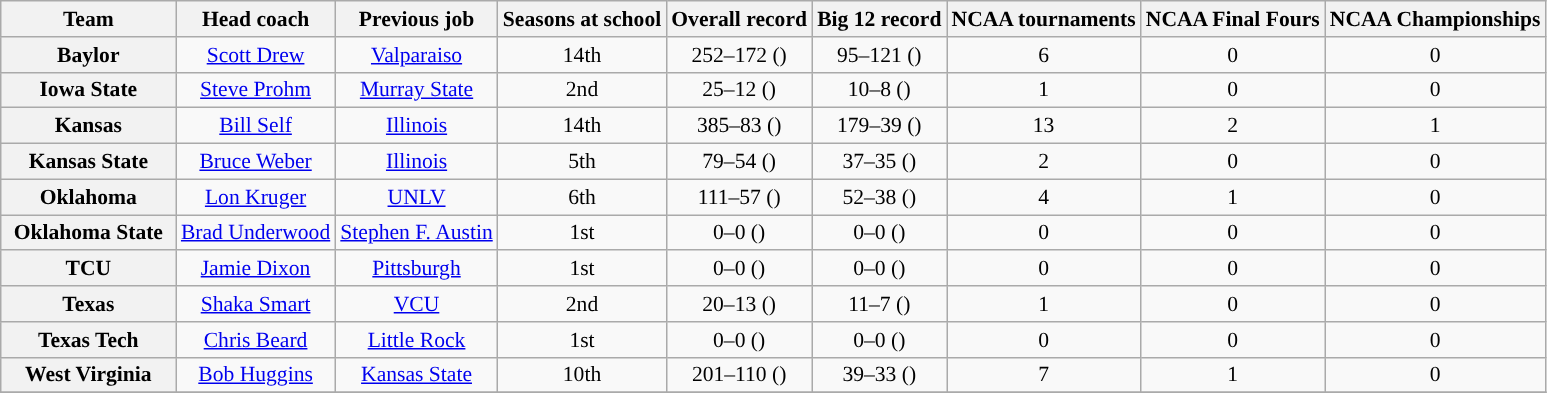<table class="wikitable sortable" style="text-align: center;font-size:90%;">
<tr>
<th width="110">Team</th>
<th>Head coach</th>
<th>Previous job</th>
<th>Seasons at school</th>
<th>Overall record</th>
<th>Big 12 record</th>
<th>NCAA tournaments</th>
<th>NCAA Final Fours</th>
<th>NCAA Championships</th>
</tr>
<tr>
<th style="background:#">Baylor</th>
<td><a href='#'>Scott Drew</a></td>
<td><a href='#'>Valparaiso</a></td>
<td>14th</td>
<td>252–172 ()</td>
<td>95–121 ()</td>
<td>6</td>
<td>0</td>
<td>0</td>
</tr>
<tr>
<th style="background:#">Iowa State</th>
<td><a href='#'>Steve Prohm</a></td>
<td><a href='#'>Murray State</a></td>
<td>2nd</td>
<td>25–12 ()</td>
<td>10–8 ()</td>
<td>1</td>
<td>0</td>
<td>0</td>
</tr>
<tr>
<th style="background:#">Kansas</th>
<td><a href='#'>Bill Self</a></td>
<td><a href='#'>Illinois</a></td>
<td>14th</td>
<td>385–83 ()</td>
<td>179–39 ()</td>
<td>13</td>
<td>2</td>
<td>1</td>
</tr>
<tr>
<th style="background:#">Kansas State</th>
<td><a href='#'>Bruce Weber</a></td>
<td><a href='#'>Illinois</a></td>
<td>5th</td>
<td>79–54 ()</td>
<td>37–35 ()</td>
<td>2</td>
<td>0</td>
<td>0</td>
</tr>
<tr>
<th style="background:#">Oklahoma</th>
<td><a href='#'>Lon Kruger</a></td>
<td><a href='#'>UNLV</a></td>
<td>6th</td>
<td>111–57 ()</td>
<td>52–38 ()</td>
<td>4</td>
<td>1</td>
<td>0</td>
</tr>
<tr>
<th style="background:#">Oklahoma State</th>
<td><a href='#'>Brad Underwood</a></td>
<td><a href='#'>Stephen F. Austin</a></td>
<td>1st</td>
<td>0–0 ()</td>
<td>0–0 ()</td>
<td>0</td>
<td>0</td>
<td>0</td>
</tr>
<tr>
<th style="background:#">TCU</th>
<td><a href='#'>Jamie Dixon</a></td>
<td><a href='#'>Pittsburgh</a></td>
<td>1st</td>
<td>0–0 ()</td>
<td>0–0 ()</td>
<td>0</td>
<td>0</td>
<td>0</td>
</tr>
<tr>
<th style="background:#">Texas</th>
<td><a href='#'>Shaka Smart</a></td>
<td><a href='#'>VCU</a></td>
<td>2nd</td>
<td>20–13 ()</td>
<td>11–7 ()</td>
<td>1</td>
<td>0</td>
<td>0</td>
</tr>
<tr>
<th style="background:#">Texas Tech</th>
<td><a href='#'>Chris Beard</a></td>
<td><a href='#'>Little Rock</a></td>
<td>1st</td>
<td>0–0 ()</td>
<td>0–0 ()</td>
<td>0</td>
<td>0</td>
<td>0</td>
</tr>
<tr>
<th style="background:#">West Virginia</th>
<td><a href='#'>Bob Huggins</a></td>
<td><a href='#'>Kansas State</a></td>
<td>10th</td>
<td>201–110 ()</td>
<td>39–33 ()</td>
<td>7</td>
<td>1</td>
<td>0</td>
</tr>
<tr>
</tr>
</table>
